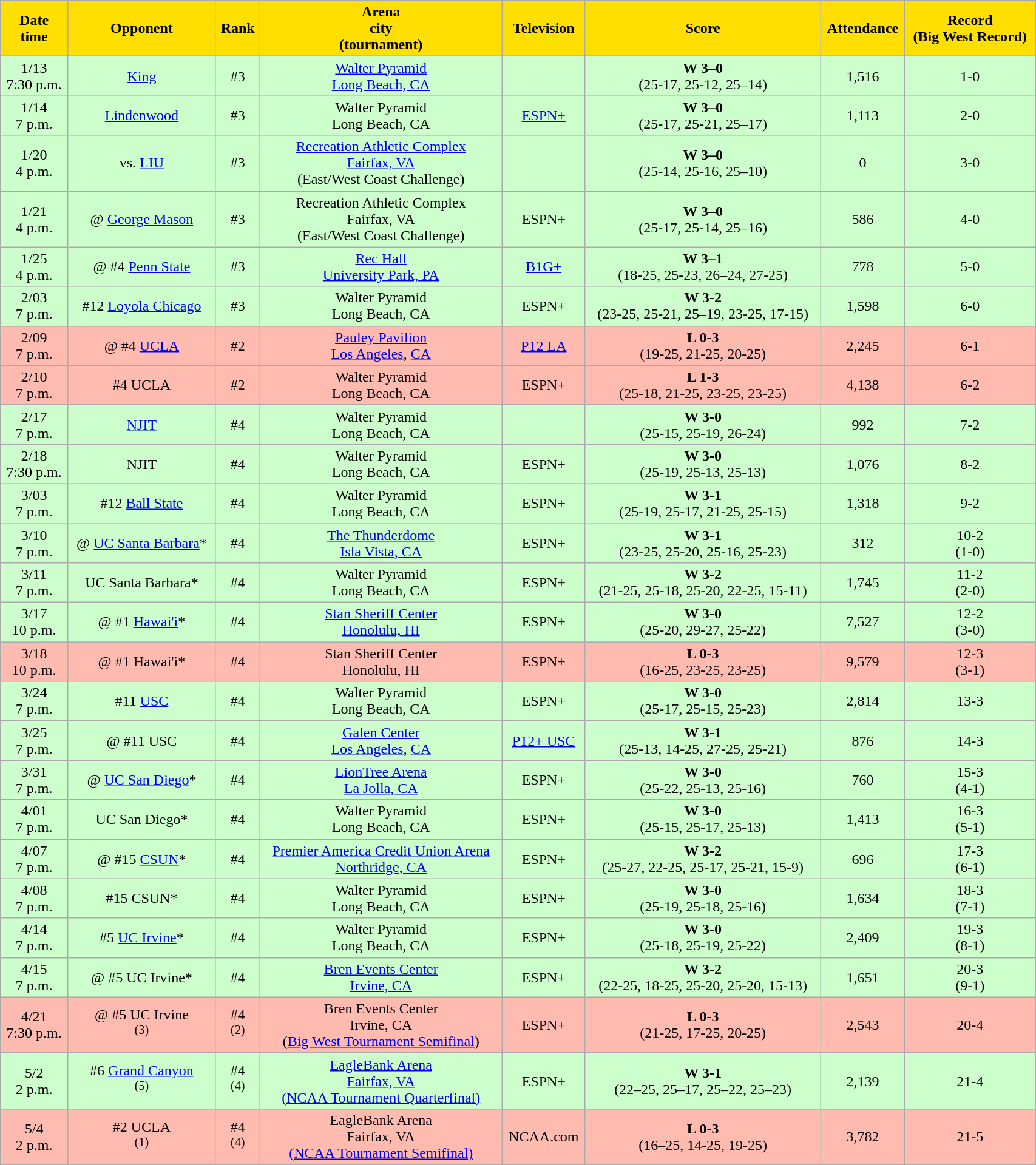<table class="wikitable sortable" style="width:90%">
<tr>
<th style="background:#FFDF00; color:#000000;" scope="col">Date<br>time</th>
<th style="background:#FFDF00; color:#000000;" scope="col">Opponent</th>
<th style="background:#FFDF00; color:#000000;" scope="col">Rank</th>
<th style="background:#FFDF00; color:#000000;" scope="col">Arena<br>city<br>(tournament)</th>
<th style="background:#FFDF00; color:#000000;" scope="col">Television</th>
<th style="background:#FFDF00; color:#000000;" scope="col">Score</th>
<th style="background:#FFDF00; color:#000000;" scope="col">Attendance</th>
<th style="background:#FFDF00; color:#000000;" scope="col">Record<br>(Big West Record)</th>
</tr>
<tr align="center" bgcolor="#ccffcc">
<td>1/13<br>7:30 p.m.</td>
<td><a href='#'>King</a></td>
<td>#3</td>
<td><a href='#'>Walter Pyramid</a><br><a href='#'>Long Beach, CA</a></td>
<td></td>
<td><strong>W 3–0</strong><br>(25-17, 25-12, 25–14)</td>
<td>1,516</td>
<td>1-0</td>
</tr>
<tr align="center" bgcolor="#ccffcc">
<td>1/14<br>7 p.m.</td>
<td><a href='#'>Lindenwood</a></td>
<td>#3</td>
<td>Walter Pyramid<br>Long Beach, CA</td>
<td><a href='#'>ESPN+</a></td>
<td><strong>W 3–0</strong><br>(25-17, 25-21, 25–17)</td>
<td>1,113</td>
<td>2-0</td>
</tr>
<tr align="center" bgcolor="#ccffcc">
<td>1/20<br>4 p.m.</td>
<td>vs. <a href='#'>LIU</a></td>
<td>#3</td>
<td><a href='#'>Recreation Athletic Complex</a><br><a href='#'>Fairfax, VA</a><br>(East/West Coast Challenge)</td>
<td></td>
<td><strong>W 3–0</strong><br>(25-14, 25-16, 25–10)</td>
<td>0</td>
<td>3-0</td>
</tr>
<tr align="center" bgcolor="#ccffcc">
<td>1/21<br>4 p.m.</td>
<td>@ <a href='#'>George Mason</a></td>
<td>#3</td>
<td>Recreation Athletic Complex<br>Fairfax, VA<br>(East/West Coast Challenge)</td>
<td>ESPN+</td>
<td><strong>W 3–0</strong><br>(25-17, 25-14, 25–16)</td>
<td>586</td>
<td>4-0</td>
</tr>
<tr align="center" bgcolor="#ccffcc">
<td>1/25<br>4 p.m.</td>
<td>@ #4 <a href='#'>Penn State</a></td>
<td>#3</td>
<td><a href='#'>Rec Hall</a><br><a href='#'>University Park, PA</a></td>
<td><a href='#'>B1G+</a></td>
<td><strong>W 3–1</strong><br>(18-25, 25-23, 26–24, 27-25)</td>
<td>778</td>
<td>5-0</td>
</tr>
<tr align="center" bgcolor="#ccffcc">
<td>2/03<br>7 p.m.</td>
<td>#12 <a href='#'>Loyola Chicago</a></td>
<td>#3</td>
<td>Walter Pyramid<br>Long Beach, CA</td>
<td>ESPN+</td>
<td><strong>W 3-2</strong><br>(23-25, 25-21, 25–19, 23-25, 17-15)</td>
<td>1,598</td>
<td>6-0</td>
</tr>
<tr align="center" bgcolor="#ffbbb">
<td>2/09<br>7 p.m.</td>
<td>@ #4 <a href='#'>UCLA</a></td>
<td>#2</td>
<td><a href='#'>Pauley Pavilion</a><br><a href='#'>Los Angeles</a>, <a href='#'>CA</a></td>
<td><a href='#'>P12 LA</a></td>
<td><strong>L 0-3</strong><br>(19-25, 21-25, 20-25)</td>
<td>2,245</td>
<td>6-1</td>
</tr>
<tr align="center" bgcolor="#ffbbb">
<td>2/10<br>7 p.m.</td>
<td>#4 UCLA</td>
<td>#2</td>
<td>Walter Pyramid<br>Long Beach, CA</td>
<td>ESPN+</td>
<td><strong>L 1-3</strong><br>(25-18, 21-25, 23-25, 23-25)</td>
<td>4,138</td>
<td>6-2</td>
</tr>
<tr align="center" bgcolor="#ccffcc">
<td>2/17<br>7 p.m.</td>
<td><a href='#'>NJIT</a></td>
<td>#4</td>
<td>Walter Pyramid<br>Long Beach, CA</td>
<td></td>
<td><strong>W 3-0</strong><br>(25-15, 25-19, 26-24)</td>
<td>992</td>
<td>7-2</td>
</tr>
<tr align="center" bgcolor="#ccffcc">
<td>2/18<br>7:30 p.m.</td>
<td>NJIT</td>
<td>#4</td>
<td>Walter Pyramid<br>Long Beach, CA</td>
<td>ESPN+</td>
<td><strong>W 3-0</strong><br>(25-19, 25-13, 25-13)</td>
<td>1,076</td>
<td>8-2</td>
</tr>
<tr align="center" bgcolor="#ccffcc">
<td>3/03<br>7 p.m.</td>
<td>#12 <a href='#'>Ball State</a></td>
<td>#4</td>
<td>Walter Pyramid<br>Long Beach, CA</td>
<td>ESPN+</td>
<td><strong>W 3-1</strong><br>(25-19, 25-17, 21-25, 25-15)</td>
<td>1,318</td>
<td>9-2</td>
</tr>
<tr align="center" bgcolor="#ccffcc">
<td>3/10<br>7 p.m.</td>
<td>@ <a href='#'>UC Santa Barbara</a>*</td>
<td>#4</td>
<td><a href='#'>The Thunderdome</a><br><a href='#'>Isla Vista, CA</a></td>
<td>ESPN+</td>
<td><strong>W 3-1</strong><br>(23-25, 25-20, 25-16, 25-23)</td>
<td>312</td>
<td>10-2<br>(1-0)</td>
</tr>
<tr align="center" bgcolor="#ccffcc">
<td>3/11<br>7 p.m.</td>
<td>UC Santa Barbara*</td>
<td>#4</td>
<td>Walter Pyramid<br>Long Beach, CA</td>
<td>ESPN+</td>
<td><strong>W 3-2</strong><br>(21-25, 25-18, 25-20, 22-25, 15-11)</td>
<td>1,745</td>
<td>11-2<br>(2-0)</td>
</tr>
<tr align="center" bgcolor="#ccffcc">
<td>3/17<br>10 p.m.</td>
<td>@ #1 <a href='#'>Hawai'i</a>*</td>
<td>#4</td>
<td><a href='#'>Stan Sheriff Center</a><br><a href='#'>Honolulu, HI</a></td>
<td>ESPN+</td>
<td><strong>W 3-0</strong><br>(25-20, 29-27, 25-22)</td>
<td>7,527</td>
<td>12-2<br>(3-0)</td>
</tr>
<tr align="center" bgcolor="#ffbbb">
<td>3/18<br>10 p.m.</td>
<td>@ #1 Hawai'i*</td>
<td>#4</td>
<td>Stan Sheriff Center<br>Honolulu, HI</td>
<td>ESPN+</td>
<td><strong>L 0-3</strong><br>(16-25, 23-25, 23-25)</td>
<td>9,579</td>
<td>12-3<br>(3-1)</td>
</tr>
<tr align="center" bgcolor="#ccffcc">
<td>3/24<br>7 p.m.</td>
<td>#11 <a href='#'>USC</a></td>
<td>#4</td>
<td>Walter Pyramid<br>Long Beach, CA</td>
<td>ESPN+</td>
<td><strong>W 3-0</strong><br>(25-17, 25-15, 25-23)</td>
<td>2,814</td>
<td>13-3</td>
</tr>
<tr align="center" bgcolor="#ccffcc">
<td>3/25<br>7 p.m.</td>
<td>@ #11 USC</td>
<td>#4</td>
<td><a href='#'>Galen Center</a><br><a href='#'>Los Angeles</a>, <a href='#'>CA</a></td>
<td><a href='#'>P12+ USC</a></td>
<td><strong>W 3-1</strong><br>(25-13, 14-25, 27-25, 25-21)</td>
<td>876</td>
<td>14-3</td>
</tr>
<tr align="center" bgcolor="#ccffcc">
<td>3/31<br>7 p.m.</td>
<td>@ <a href='#'>UC San Diego</a>*</td>
<td>#4</td>
<td><a href='#'>LionTree Arena</a><br><a href='#'>La Jolla, CA</a></td>
<td>ESPN+</td>
<td><strong>W 3-0</strong><br>(25-22, 25-13, 25-16)</td>
<td>760</td>
<td>15-3<br>(4-1)</td>
</tr>
<tr align="center" bgcolor="#ccffcc">
<td>4/01<br>7 p.m.</td>
<td>UC San Diego*</td>
<td>#4</td>
<td>Walter Pyramid<br>Long Beach, CA</td>
<td>ESPN+</td>
<td><strong>W 3-0</strong><br>(25-15, 25-17, 25-13)</td>
<td>1,413</td>
<td>16-3<br>(5-1)</td>
</tr>
<tr align="center" bgcolor="#ccffcc">
<td>4/07<br>7 p.m.</td>
<td>@ #15 <a href='#'>CSUN</a>*</td>
<td>#4</td>
<td><a href='#'>Premier America Credit Union Arena</a><br><a href='#'>Northridge, CA</a></td>
<td>ESPN+</td>
<td><strong>W 3-2</strong><br>(25-27, 22-25, 25-17, 25-21, 15-9)</td>
<td>696</td>
<td>17-3<br>(6-1)</td>
</tr>
<tr align="center" bgcolor="#ccffcc">
<td>4/08<br>7 p.m.</td>
<td>#15 CSUN*</td>
<td>#4</td>
<td>Walter Pyramid<br>Long Beach, CA</td>
<td>ESPN+</td>
<td><strong>W 3-0</strong><br>(25-19, 25-18, 25-16)</td>
<td>1,634</td>
<td>18-3<br>(7-1)</td>
</tr>
<tr align="center" bgcolor="#ccffcc">
<td>4/14<br>7 p.m.</td>
<td>#5 <a href='#'>UC Irvine</a>*</td>
<td>#4</td>
<td>Walter Pyramid<br>Long Beach, CA</td>
<td>ESPN+</td>
<td><strong>W 3-0</strong><br>(25-18, 25-19, 25-22)</td>
<td>2,409</td>
<td>19-3<br>(8-1)</td>
</tr>
<tr align="center" bgcolor="#ccffcc">
<td>4/15<br>7 p.m.</td>
<td>@ #5 UC Irvine*</td>
<td>#4</td>
<td><a href='#'>Bren Events Center</a><br><a href='#'>Irvine, CA</a></td>
<td>ESPN+</td>
<td><strong>W 3-2</strong><br>(22-25, 18-25, 25-20, 25-20, 15-13)</td>
<td>1,651</td>
<td>20-3<br>(9-1)</td>
</tr>
<tr align="center" bgcolor="#ffbbb">
<td>4/21<br>7:30 p.m.</td>
<td>@ #5 UC Irvine<br><sup>(3)</sup></td>
<td>#4<br><sup>(2)</sup></td>
<td>Bren Events Center<br>Irvine, CA<br>(<a href='#'>Big West Tournament Semifinal</a>)</td>
<td>ESPN+</td>
<td><strong>L 0-3</strong><br>(21-25, 17-25, 20-25)</td>
<td>2,543</td>
<td>20-4</td>
</tr>
<tr align="center" bgcolor="#ccffcc">
<td>5/2<br>2 p.m.</td>
<td>#6 <a href='#'>Grand Canyon</a><br><sup>(5)</sup></td>
<td>#4<br><sup>(4)</sup></td>
<td><a href='#'>EagleBank Arena</a><br><a href='#'>Fairfax, VA</a><br><a href='#'>(NCAA Tournament Quarterfinal)</a></td>
<td>ESPN+</td>
<td><strong>W 3-1</strong><br>(22–25, 25–17, 25–22, 25–23)</td>
<td>2,139</td>
<td>21-4</td>
</tr>
<tr align="center" bgcolor="#ffbbb">
<td>5/4<br>2 p.m.</td>
<td>#2 UCLA <br><sup>(1)</sup></td>
<td>#4<br><sup>(4)</sup></td>
<td>EagleBank Arena<br>Fairfax, VA<br><a href='#'>(NCAA Tournament Semifinal)</a></td>
<td>NCAA.com</td>
<td><strong>L 0-3</strong><br>(16–25, 14-25, 19-25)</td>
<td>3,782</td>
<td>21-5</td>
</tr>
</table>
